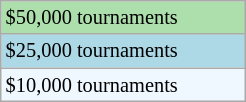<table class="wikitable" style="font-size:85%;" width=13%>
<tr style="background:#addfad;">
<td>$50,000 tournaments</td>
</tr>
<tr style="background:lightblue;">
<td>$25,000 tournaments</td>
</tr>
<tr style="background:#f0f8ff;">
<td>$10,000 tournaments</td>
</tr>
</table>
